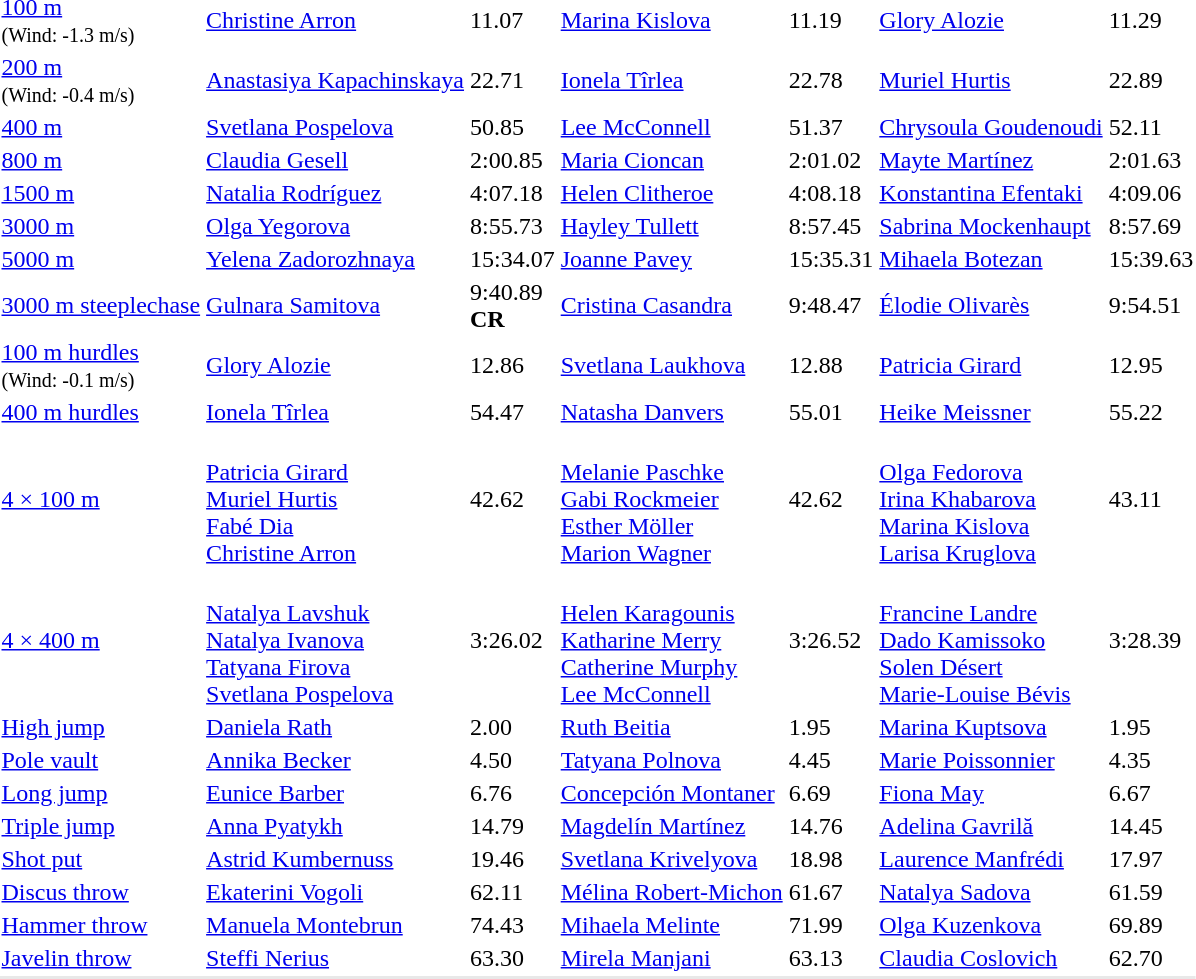<table>
<tr>
<td><a href='#'>100 m</a><br><small>(Wind: -1.3 m/s)</small></td>
<td><a href='#'>Christine Arron</a><br></td>
<td>11.07</td>
<td><a href='#'>Marina Kislova</a><br></td>
<td>11.19</td>
<td><a href='#'>Glory Alozie</a><br></td>
<td>11.29</td>
</tr>
<tr>
<td><a href='#'>200 m</a><br><small>(Wind: -0.4 m/s)</small></td>
<td><a href='#'>Anastasiya Kapachinskaya</a><br></td>
<td>22.71</td>
<td><a href='#'>Ionela Tîrlea</a><br></td>
<td>22.78</td>
<td><a href='#'>Muriel Hurtis</a><br></td>
<td>22.89</td>
</tr>
<tr>
<td><a href='#'>400 m</a></td>
<td><a href='#'>Svetlana Pospelova</a><br></td>
<td>50.85</td>
<td><a href='#'>Lee McConnell</a><br></td>
<td>51.37</td>
<td><a href='#'>Chrysoula Goudenoudi</a><br></td>
<td>52.11</td>
</tr>
<tr>
<td><a href='#'>800 m</a></td>
<td><a href='#'>Claudia Gesell</a><br></td>
<td>2:00.85</td>
<td><a href='#'>Maria Cioncan</a><br></td>
<td>2:01.02</td>
<td><a href='#'>Mayte Martínez</a><br></td>
<td>2:01.63</td>
</tr>
<tr>
<td><a href='#'>1500 m</a></td>
<td><a href='#'>Natalia Rodríguez</a><br></td>
<td>4:07.18</td>
<td><a href='#'>Helen Clitheroe</a><br></td>
<td>4:08.18</td>
<td><a href='#'>Konstantina Efentaki</a><br></td>
<td>4:09.06</td>
</tr>
<tr>
<td><a href='#'>3000 m</a></td>
<td><a href='#'>Olga Yegorova</a><br></td>
<td>8:55.73</td>
<td><a href='#'>Hayley Tullett</a><br></td>
<td>8:57.45</td>
<td><a href='#'>Sabrina Mockenhaupt</a><br></td>
<td>8:57.69</td>
</tr>
<tr>
<td><a href='#'>5000 m</a></td>
<td><a href='#'>Yelena Zadorozhnaya</a><br></td>
<td>15:34.07</td>
<td><a href='#'>Joanne Pavey</a><br></td>
<td>15:35.31</td>
<td><a href='#'>Mihaela Botezan</a><br></td>
<td>15:39.63</td>
</tr>
<tr>
<td><a href='#'>3000 m steeplechase</a></td>
<td><a href='#'>Gulnara Samitova</a><br></td>
<td>9:40.89<br><strong>CR</strong></td>
<td><a href='#'>Cristina Casandra</a><br></td>
<td>9:48.47</td>
<td><a href='#'>Élodie Olivarès</a><br></td>
<td>9:54.51</td>
</tr>
<tr>
<td><a href='#'>100 m hurdles</a><br><small>(Wind: -0.1 m/s)</small></td>
<td><a href='#'>Glory Alozie</a><br></td>
<td>12.86</td>
<td><a href='#'>Svetlana Laukhova</a><br></td>
<td>12.88</td>
<td><a href='#'>Patricia Girard</a><br></td>
<td>12.95</td>
</tr>
<tr>
<td><a href='#'>400 m hurdles</a></td>
<td><a href='#'>Ionela Tîrlea</a><br></td>
<td>54.47</td>
<td><a href='#'>Natasha Danvers</a><br></td>
<td>55.01</td>
<td><a href='#'>Heike Meissner</a><br></td>
<td>55.22</td>
</tr>
<tr>
<td><a href='#'>4 × 100 m</a></td>
<td><br><a href='#'>Patricia Girard</a><br><a href='#'>Muriel Hurtis</a><br><a href='#'>Fabé Dia</a><br><a href='#'>Christine Arron</a></td>
<td>42.62</td>
<td><br><a href='#'>Melanie Paschke</a><br><a href='#'>Gabi Rockmeier</a><br><a href='#'>Esther Möller</a><br><a href='#'>Marion Wagner</a></td>
<td>42.62</td>
<td><br><a href='#'>Olga Fedorova</a><br><a href='#'>Irina Khabarova</a><br><a href='#'>Marina Kislova</a><br><a href='#'>Larisa Kruglova</a></td>
<td>43.11</td>
</tr>
<tr>
<td><a href='#'>4 × 400 m</a></td>
<td><br><a href='#'>Natalya Lavshuk</a><br><a href='#'>Natalya Ivanova</a><br><a href='#'>Tatyana Firova</a><br><a href='#'>Svetlana Pospelova</a></td>
<td>3:26.02</td>
<td><br><a href='#'>Helen Karagounis</a><br><a href='#'>Katharine Merry</a><br><a href='#'>Catherine Murphy</a><br><a href='#'>Lee McConnell</a></td>
<td>3:26.52</td>
<td><br><a href='#'>Francine Landre</a><br><a href='#'>Dado Kamissoko</a><br><a href='#'>Solen Désert</a><br><a href='#'>Marie-Louise Bévis</a></td>
<td>3:28.39</td>
</tr>
<tr>
<td><a href='#'>High jump</a></td>
<td><a href='#'>Daniela Rath</a><br></td>
<td>2.00</td>
<td><a href='#'>Ruth Beitia</a><br></td>
<td>1.95</td>
<td><a href='#'>Marina Kuptsova</a><br></td>
<td>1.95</td>
</tr>
<tr>
<td><a href='#'>Pole vault</a></td>
<td><a href='#'>Annika Becker</a><br></td>
<td>4.50</td>
<td><a href='#'>Tatyana Polnova</a><br></td>
<td>4.45</td>
<td><a href='#'>Marie Poissonnier</a><br></td>
<td>4.35</td>
</tr>
<tr>
<td><a href='#'>Long jump</a></td>
<td><a href='#'>Eunice Barber</a><br></td>
<td>6.76</td>
<td><a href='#'>Concepción Montaner</a><br></td>
<td>6.69</td>
<td><a href='#'>Fiona May</a><br></td>
<td>6.67</td>
</tr>
<tr>
<td><a href='#'>Triple jump</a></td>
<td><a href='#'>Anna Pyatykh</a><br></td>
<td>14.79</td>
<td><a href='#'>Magdelín Martínez</a><br></td>
<td>14.76</td>
<td><a href='#'>Adelina Gavrilă</a><br></td>
<td>14.45</td>
</tr>
<tr>
<td><a href='#'>Shot put</a></td>
<td><a href='#'>Astrid Kumbernuss</a><br></td>
<td>19.46</td>
<td><a href='#'>Svetlana Krivelyova</a><br></td>
<td>18.98</td>
<td><a href='#'>Laurence Manfrédi</a><br></td>
<td>17.97</td>
</tr>
<tr>
<td><a href='#'>Discus throw</a></td>
<td><a href='#'>Ekaterini Vogoli</a><br></td>
<td>62.11</td>
<td><a href='#'>Mélina Robert-Michon</a><br></td>
<td>61.67</td>
<td><a href='#'>Natalya Sadova</a><br></td>
<td>61.59</td>
</tr>
<tr>
<td><a href='#'>Hammer throw</a></td>
<td><a href='#'>Manuela Montebrun</a><br></td>
<td>74.43</td>
<td><a href='#'>Mihaela Melinte</a><br></td>
<td>71.99</td>
<td><a href='#'>Olga Kuzenkova</a><br></td>
<td>69.89</td>
</tr>
<tr>
<td><a href='#'>Javelin throw</a></td>
<td><a href='#'>Steffi Nerius</a><br></td>
<td>63.30</td>
<td><a href='#'>Mirela Manjani</a><br></td>
<td>63.13</td>
<td><a href='#'>Claudia Coslovich</a><br></td>
<td>62.70</td>
</tr>
<tr style="background:#e8e8e8;">
<td colspan=7></td>
</tr>
</table>
